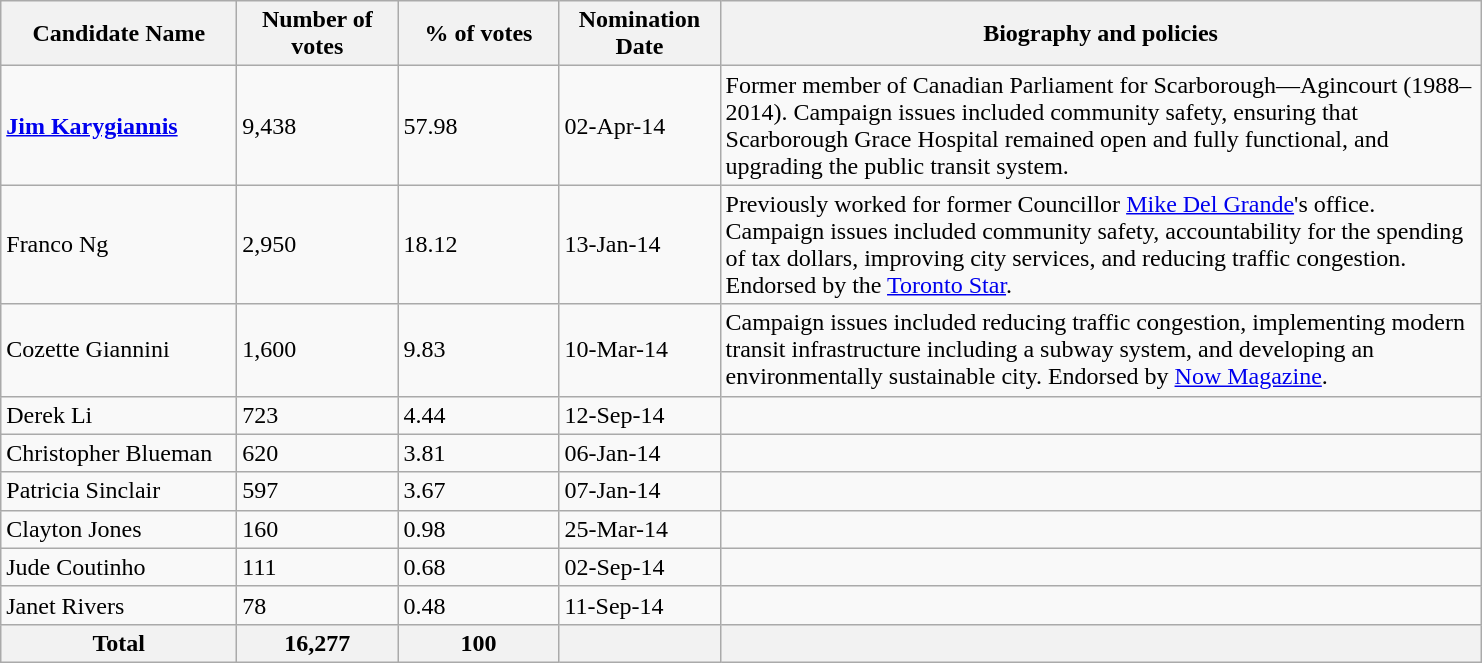<table class="wikitable">
<tr>
<th scope="col" style="width: 150px;">Candidate Name</th>
<th scope="col" style="width: 100px;">Number of votes</th>
<th scope="col" style="width: 100px;">% of votes</th>
<th scope="col" style="width: 100px;">Nomination Date</th>
<th scope="col" style="width: 500px;">Biography and policies</th>
</tr>
<tr>
<td><strong><a href='#'>Jim Karygiannis</a></strong></td>
<td>9,438</td>
<td>57.98</td>
<td>02-Apr-14</td>
<td>Former member of Canadian Parliament for Scarborough—Agincourt (1988–2014). Campaign issues included community safety, ensuring that Scarborough Grace Hospital remained open and fully functional, and upgrading the public transit system.</td>
</tr>
<tr>
<td>Franco Ng</td>
<td>2,950</td>
<td>18.12</td>
<td>13-Jan-14</td>
<td>Previously worked for former Councillor <a href='#'>Mike Del Grande</a>'s office. Campaign issues included community safety, accountability for the spending of tax dollars, improving city services, and reducing traffic congestion. Endorsed by the <a href='#'>Toronto Star</a>.</td>
</tr>
<tr>
<td>Cozette Giannini</td>
<td>1,600</td>
<td>9.83</td>
<td>10-Mar-14</td>
<td>Campaign issues included reducing traffic congestion, implementing modern transit infrastructure including a subway system, and developing an environmentally sustainable city. Endorsed by <a href='#'>Now Magazine</a>.</td>
</tr>
<tr>
<td>Derek Li</td>
<td>723</td>
<td>4.44</td>
<td>12-Sep-14</td>
<td></td>
</tr>
<tr>
<td>Christopher Blueman</td>
<td>620</td>
<td>3.81</td>
<td>06-Jan-14</td>
<td></td>
</tr>
<tr>
<td>Patricia Sinclair</td>
<td>597</td>
<td>3.67</td>
<td>07-Jan-14</td>
<td></td>
</tr>
<tr>
<td>Clayton Jones</td>
<td>160</td>
<td>0.98</td>
<td>25-Mar-14</td>
<td></td>
</tr>
<tr>
<td>Jude Coutinho</td>
<td>111</td>
<td>0.68</td>
<td>02-Sep-14</td>
<td></td>
</tr>
<tr>
<td>Janet Rivers</td>
<td>78</td>
<td>0.48</td>
<td>11-Sep-14</td>
<td></td>
</tr>
<tr>
<th>Total</th>
<th>16,277</th>
<th>100</th>
<th></th>
<th></th>
</tr>
</table>
